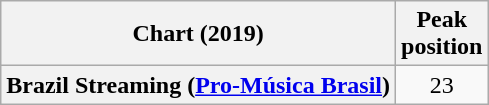<table class="wikitable plainrowheaders" style="text-align:center">
<tr>
<th scope="col">Chart (2019)</th>
<th scope="col">Peak<br>position</th>
</tr>
<tr>
<th scope="row">Brazil Streaming (<a href='#'>Pro-Música Brasil</a>)</th>
<td>23</td>
</tr>
</table>
